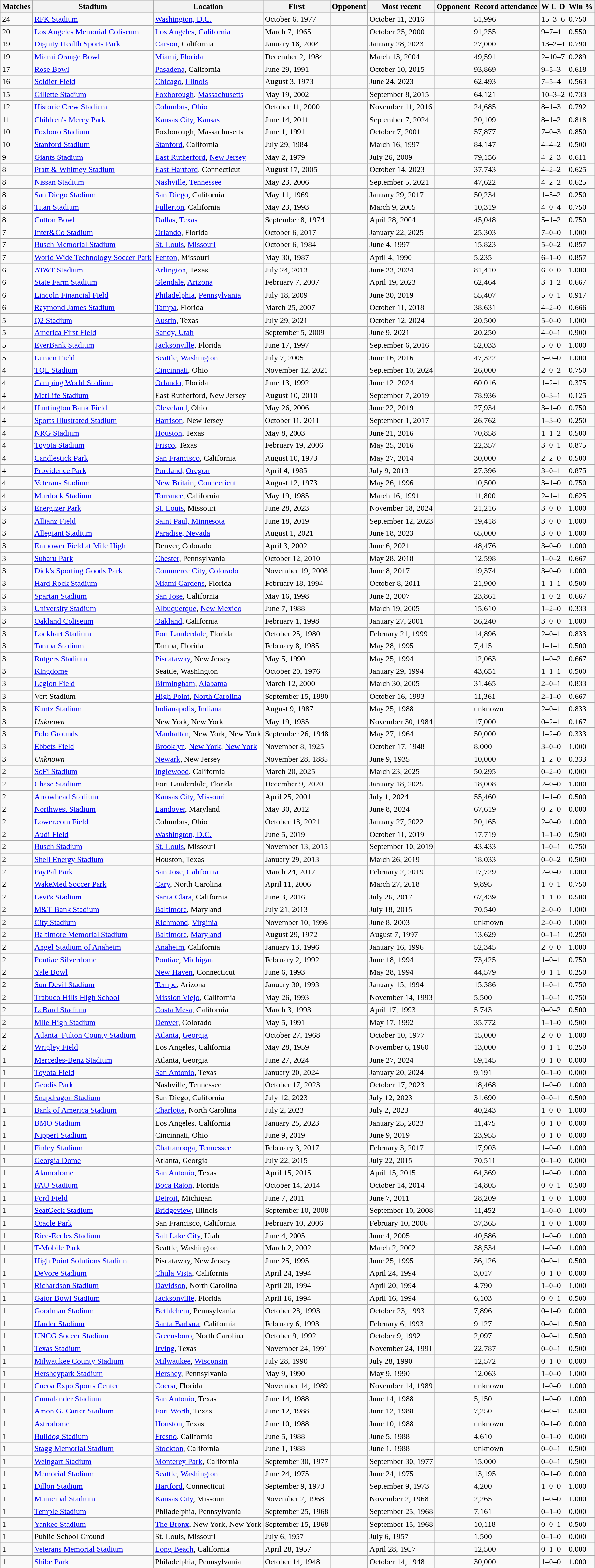<table class="wikitable sortable" style="font-size: 100%">
<tr>
<th>Matches</th>
<th>Stadium</th>
<th>Location</th>
<th>First</th>
<th>Opponent</th>
<th>Most recent</th>
<th>Opponent</th>
<th>Record attendance</th>
<th>W-L-D</th>
<th>Win %</th>
</tr>
<tr>
<td>24</td>
<td><a href='#'>RFK Stadium</a></td>
<td> <a href='#'>Washington, D.C.</a></td>
<td>October 6, 1977</td>
<td></td>
<td>October 11, 2016</td>
<td></td>
<td>51,996</td>
<td>15–3–6</td>
<td>0.750</td>
</tr>
<tr>
<td>20</td>
<td><a href='#'>Los Angeles Memorial Coliseum</a></td>
<td> <a href='#'>Los Angeles</a>, <a href='#'>California</a></td>
<td>March 7, 1965</td>
<td></td>
<td>October 25, 2000</td>
<td></td>
<td>91,255</td>
<td>9–7–4</td>
<td>0.550</td>
</tr>
<tr>
<td>19</td>
<td><a href='#'>Dignity Health Sports Park</a></td>
<td> <a href='#'>Carson</a>, California</td>
<td>January 18, 2004</td>
<td></td>
<td>January 28, 2023</td>
<td></td>
<td>27,000</td>
<td>13–2–4</td>
<td>0.790</td>
</tr>
<tr>
<td>19</td>
<td><a href='#'>Miami Orange Bowl</a></td>
<td> <a href='#'>Miami</a>, <a href='#'>Florida</a></td>
<td>December 2, 1984</td>
<td></td>
<td>March 13, 2004</td>
<td></td>
<td>49,591</td>
<td>2–10–7</td>
<td>0.289</td>
</tr>
<tr>
<td>17</td>
<td><a href='#'>Rose Bowl</a></td>
<td> <a href='#'>Pasadena</a>, California</td>
<td>June 29, 1991</td>
<td></td>
<td>October 10, 2015</td>
<td></td>
<td>93,869</td>
<td>9–5–3</td>
<td>0.618</td>
</tr>
<tr>
<td>16</td>
<td><a href='#'>Soldier Field</a></td>
<td> <a href='#'>Chicago</a>, <a href='#'>Illinois</a></td>
<td>August 3, 1973</td>
<td></td>
<td>June 24, 2023</td>
<td></td>
<td>62,493</td>
<td>7–5–4</td>
<td>0.563</td>
</tr>
<tr>
<td>15</td>
<td><a href='#'>Gillette Stadium</a></td>
<td> <a href='#'>Foxborough</a>, <a href='#'>Massachusetts</a></td>
<td>May 19, 2002</td>
<td></td>
<td>September 8, 2015</td>
<td></td>
<td>64,121</td>
<td>10–3–2</td>
<td>0.733</td>
</tr>
<tr>
<td>12</td>
<td><a href='#'>Historic Crew Stadium</a></td>
<td> <a href='#'>Columbus</a>, <a href='#'>Ohio</a></td>
<td>October 11, 2000</td>
<td></td>
<td>November 11, 2016</td>
<td></td>
<td>24,685</td>
<td>8–1–3</td>
<td>0.792</td>
</tr>
<tr>
<td>11</td>
<td><a href='#'>Children's Mercy Park</a></td>
<td> <a href='#'>Kansas City, Kansas</a></td>
<td>June 14, 2011</td>
<td></td>
<td>September 7, 2024</td>
<td></td>
<td>20,109</td>
<td>8–1–2</td>
<td>0.818</td>
</tr>
<tr>
<td>10</td>
<td><a href='#'>Foxboro Stadium</a></td>
<td> Foxborough, Massachusetts</td>
<td>June 1, 1991</td>
<td></td>
<td>October 7, 2001</td>
<td></td>
<td>57,877</td>
<td>7–0–3</td>
<td>0.850</td>
</tr>
<tr>
<td>10</td>
<td><a href='#'>Stanford Stadium</a></td>
<td> <a href='#'>Stanford</a>, California</td>
<td>July 29, 1984</td>
<td></td>
<td>March 16, 1997</td>
<td></td>
<td>84,147</td>
<td>4–4–2</td>
<td>0.500</td>
</tr>
<tr>
<td>9</td>
<td><a href='#'>Giants Stadium</a></td>
<td> <a href='#'>East Rutherford</a>, <a href='#'>New Jersey</a></td>
<td>May 2, 1979</td>
<td></td>
<td>July 26, 2009</td>
<td></td>
<td>79,156</td>
<td>4–2–3</td>
<td>0.611</td>
</tr>
<tr>
<td>8</td>
<td><a href='#'>Pratt & Whitney Stadium</a></td>
<td> <a href='#'>East Hartford</a>, Connecticut</td>
<td>August 17, 2005</td>
<td></td>
<td>October 14, 2023</td>
<td></td>
<td>37,743</td>
<td>4–2–2</td>
<td>0.625</td>
</tr>
<tr>
<td>8</td>
<td><a href='#'>Nissan Stadium</a></td>
<td> <a href='#'>Nashville</a>, <a href='#'>Tennessee</a></td>
<td>May 23, 2006</td>
<td></td>
<td>September 5, 2021</td>
<td></td>
<td>47,622</td>
<td>4–2–2</td>
<td>0.625</td>
</tr>
<tr>
<td>8</td>
<td><a href='#'>San Diego Stadium</a></td>
<td> <a href='#'>San Diego</a>, California</td>
<td>May 11, 1969</td>
<td></td>
<td>January 29, 2017</td>
<td></td>
<td>50,234</td>
<td>1–5–2</td>
<td>0.250</td>
</tr>
<tr>
<td>8</td>
<td><a href='#'>Titan Stadium</a></td>
<td> <a href='#'>Fullerton</a>, California</td>
<td>May 23, 1993</td>
<td></td>
<td>March 9, 2005</td>
<td></td>
<td>10,319</td>
<td>4–0–4</td>
<td>0.750</td>
</tr>
<tr>
<td>8</td>
<td><a href='#'>Cotton Bowl</a></td>
<td> <a href='#'>Dallas</a>, <a href='#'>Texas</a></td>
<td>September 8, 1974</td>
<td></td>
<td>April 28, 2004</td>
<td></td>
<td>45,048</td>
<td>5–1–2</td>
<td>0.750</td>
</tr>
<tr>
<td>7</td>
<td><a href='#'>Inter&Co Stadium</a></td>
<td> <a href='#'>Orlando</a>, Florida</td>
<td>October 6, 2017</td>
<td></td>
<td>January 22, 2025</td>
<td></td>
<td>25,303</td>
<td>7–0–0</td>
<td>1.000</td>
</tr>
<tr>
<td>7</td>
<td><a href='#'>Busch Memorial Stadium</a></td>
<td> <a href='#'>St. Louis</a>, <a href='#'>Missouri</a></td>
<td>October 6, 1984</td>
<td></td>
<td>June 4, 1997</td>
<td></td>
<td>15,823</td>
<td>5–0–2</td>
<td>0.857</td>
</tr>
<tr>
<td>7</td>
<td><a href='#'>World Wide Technology Soccer Park</a></td>
<td> <a href='#'>Fenton</a>, Missouri</td>
<td>May 30, 1987</td>
<td></td>
<td>April 4, 1990</td>
<td></td>
<td>5,235</td>
<td>6–1–0</td>
<td>0.857</td>
</tr>
<tr>
<td>6</td>
<td><a href='#'>AT&T Stadium</a></td>
<td> <a href='#'>Arlington</a>, Texas</td>
<td>July 24, 2013</td>
<td></td>
<td>June 23, 2024</td>
<td></td>
<td>81,410</td>
<td>6–0–0</td>
<td>1.000</td>
</tr>
<tr>
<td>6</td>
<td><a href='#'>State Farm Stadium</a></td>
<td> <a href='#'>Glendale</a>, <a href='#'>Arizona</a></td>
<td>February 7, 2007</td>
<td></td>
<td>April 19, 2023</td>
<td></td>
<td>62,464</td>
<td>3–1–2</td>
<td>0.667</td>
</tr>
<tr>
<td>6</td>
<td><a href='#'>Lincoln Financial Field</a></td>
<td> <a href='#'>Philadelphia</a>, <a href='#'>Pennsylvania</a></td>
<td>July 18, 2009</td>
<td></td>
<td>June 30, 2019</td>
<td></td>
<td>55,407</td>
<td>5–0–1</td>
<td>0.917</td>
</tr>
<tr>
<td>6</td>
<td><a href='#'>Raymond James Stadium</a></td>
<td> <a href='#'>Tampa</a>, Florida</td>
<td>March 25, 2007</td>
<td></td>
<td>October 11, 2018</td>
<td></td>
<td>38,631</td>
<td>4–2–0</td>
<td>0.666</td>
</tr>
<tr>
<td>5</td>
<td><a href='#'>Q2 Stadium</a></td>
<td> <a href='#'>Austin</a>, Texas</td>
<td>July 29, 2021</td>
<td></td>
<td>October 12, 2024</td>
<td></td>
<td>20,500</td>
<td>5–0–0</td>
<td>1.000</td>
</tr>
<tr>
<td>5</td>
<td><a href='#'>America First Field</a></td>
<td> <a href='#'>Sandy, Utah</a></td>
<td>September 5, 2009</td>
<td></td>
<td>June 9, 2021</td>
<td></td>
<td>20,250</td>
<td>4–0–1</td>
<td>0.900</td>
</tr>
<tr>
<td>5</td>
<td><a href='#'>EverBank Stadium</a></td>
<td> <a href='#'>Jacksonville</a>, Florida</td>
<td>June 17, 1997</td>
<td></td>
<td>September 6, 2016</td>
<td></td>
<td>52,033</td>
<td>5–0–0</td>
<td>1.000</td>
</tr>
<tr>
<td>5</td>
<td><a href='#'>Lumen Field</a></td>
<td> <a href='#'>Seattle</a>, <a href='#'>Washington</a></td>
<td>July 7, 2005</td>
<td></td>
<td>June 16, 2016</td>
<td></td>
<td>47,322</td>
<td>5–0–0</td>
<td>1.000</td>
</tr>
<tr>
<td>4</td>
<td><a href='#'>TQL Stadium</a></td>
<td> <a href='#'>Cincinnati</a>, Ohio</td>
<td>November 12, 2021</td>
<td></td>
<td>September 10, 2024</td>
<td></td>
<td>26,000</td>
<td>2–0–2</td>
<td>0.750</td>
</tr>
<tr>
<td>4</td>
<td><a href='#'>Camping World Stadium</a></td>
<td> <a href='#'>Orlando</a>, Florida</td>
<td>June 13, 1992</td>
<td></td>
<td>June 12, 2024</td>
<td></td>
<td>60,016</td>
<td>1–2–1</td>
<td>0.375</td>
</tr>
<tr>
<td>4</td>
<td><a href='#'>MetLife Stadium</a></td>
<td> East Rutherford, New Jersey</td>
<td>August 10, 2010</td>
<td></td>
<td>September 7, 2019</td>
<td></td>
<td>78,936</td>
<td>0–3–1</td>
<td>0.125</td>
</tr>
<tr>
<td>4</td>
<td><a href='#'>Huntington Bank Field</a></td>
<td> <a href='#'>Cleveland</a>, Ohio</td>
<td>May 26, 2006</td>
<td></td>
<td>June 22, 2019</td>
<td></td>
<td>27,934</td>
<td>3–1–0</td>
<td>0.750</td>
</tr>
<tr>
<td>4</td>
<td><a href='#'>Sports Illustrated Stadium</a></td>
<td> <a href='#'>Harrison</a>, New Jersey</td>
<td>October 11, 2011</td>
<td></td>
<td>September 1, 2017</td>
<td></td>
<td>26,762</td>
<td>1–3–0</td>
<td>0.250</td>
</tr>
<tr>
<td>4</td>
<td><a href='#'>NRG Stadium</a></td>
<td> <a href='#'>Houston</a>, Texas</td>
<td>May 8, 2003</td>
<td></td>
<td>June 21, 2016</td>
<td></td>
<td>70,858</td>
<td>1–1–2</td>
<td>0.500</td>
</tr>
<tr>
<td>4</td>
<td><a href='#'>Toyota Stadium</a></td>
<td> <a href='#'>Frisco</a>, Texas</td>
<td>February 19, 2006</td>
<td></td>
<td>May 25, 2016</td>
<td></td>
<td>22,357</td>
<td>3–0–1</td>
<td>0.875</td>
</tr>
<tr>
<td>4</td>
<td><a href='#'>Candlestick Park</a></td>
<td> <a href='#'>San Francisco</a>, California</td>
<td>August 10, 1973</td>
<td></td>
<td>May 27, 2014</td>
<td></td>
<td>30,000</td>
<td>2–2–0</td>
<td>0.500</td>
</tr>
<tr>
<td>4</td>
<td><a href='#'>Providence Park</a></td>
<td> <a href='#'>Portland</a>, <a href='#'>Oregon</a></td>
<td>April 4, 1985</td>
<td></td>
<td>July 9, 2013</td>
<td></td>
<td>27,396</td>
<td>3–0–1</td>
<td>0.875</td>
</tr>
<tr>
<td>4</td>
<td><a href='#'>Veterans Stadium</a></td>
<td> <a href='#'>New Britain</a>, <a href='#'>Connecticut</a></td>
<td>August 12, 1973</td>
<td></td>
<td>May 26, 1996</td>
<td></td>
<td>10,500</td>
<td>3–1–0</td>
<td>0.750</td>
</tr>
<tr>
<td>4</td>
<td><a href='#'>Murdock Stadium</a></td>
<td> <a href='#'>Torrance</a>, California</td>
<td>May 19, 1985</td>
<td></td>
<td>March 16, 1991</td>
<td></td>
<td>11,800</td>
<td>2–1–1</td>
<td>0.625</td>
</tr>
<tr>
<td>3</td>
<td><a href='#'>Energizer Park</a></td>
<td> <a href='#'>St. Louis</a>, Missouri</td>
<td>June 28, 2023</td>
<td></td>
<td>November 18, 2024</td>
<td></td>
<td>21,216</td>
<td>3–0–0</td>
<td>1.000</td>
</tr>
<tr>
<td>3</td>
<td><a href='#'>Allianz Field</a></td>
<td> <a href='#'>Saint Paul, Minnesota</a></td>
<td>June 18, 2019</td>
<td></td>
<td>September 12, 2023</td>
<td></td>
<td>19,418</td>
<td>3–0–0</td>
<td>1.000</td>
</tr>
<tr>
<td>3</td>
<td><a href='#'>Allegiant Stadium</a></td>
<td> <a href='#'>Paradise, Nevada</a></td>
<td>August 1, 2021</td>
<td></td>
<td>June 18, 2023</td>
<td></td>
<td>65,000</td>
<td>3–0–0</td>
<td>1.000</td>
</tr>
<tr>
<td>3</td>
<td><a href='#'>Empower Field at Mile High</a></td>
<td> Denver, Colorado</td>
<td>April 3, 2002</td>
<td></td>
<td>June 6, 2021</td>
<td></td>
<td>48,476</td>
<td>3–0–0</td>
<td>1.000</td>
</tr>
<tr>
<td>3</td>
<td><a href='#'>Subaru Park</a></td>
<td> <a href='#'>Chester</a>, Pennsylvania</td>
<td>October 12, 2010</td>
<td></td>
<td>May 28, 2018</td>
<td></td>
<td>12,598</td>
<td>1–0–2</td>
<td>0.667</td>
</tr>
<tr>
<td>3</td>
<td><a href='#'>Dick's Sporting Goods Park</a></td>
<td> <a href='#'>Commerce City</a>, <a href='#'>Colorado</a></td>
<td>November 19, 2008</td>
<td></td>
<td>June 8, 2017</td>
<td></td>
<td>19,374</td>
<td>3–0–0</td>
<td>1.000</td>
</tr>
<tr>
<td>3</td>
<td><a href='#'>Hard Rock Stadium</a></td>
<td> <a href='#'>Miami Gardens</a>, Florida</td>
<td>February 18, 1994</td>
<td></td>
<td>October 8, 2011</td>
<td></td>
<td>21,900</td>
<td>1–1–1</td>
<td>0.500</td>
</tr>
<tr>
<td>3</td>
<td><a href='#'>Spartan Stadium</a></td>
<td> <a href='#'>San Jose</a>, California</td>
<td>May 16, 1998</td>
<td></td>
<td>June 2, 2007</td>
<td></td>
<td>23,861</td>
<td>1–0–2</td>
<td>0.667</td>
</tr>
<tr>
<td>3</td>
<td><a href='#'>University Stadium</a></td>
<td> <a href='#'>Albuquerque</a>, <a href='#'>New Mexico</a></td>
<td>June 7, 1988</td>
<td></td>
<td>March 19, 2005</td>
<td></td>
<td>15,610</td>
<td>1–2–0</td>
<td>0.333</td>
</tr>
<tr>
<td>3</td>
<td><a href='#'>Oakland Coliseum</a></td>
<td> <a href='#'>Oakland</a>, California</td>
<td>February 1, 1998</td>
<td></td>
<td>January 27, 2001</td>
<td></td>
<td>36,240</td>
<td>3–0–0</td>
<td>1.000</td>
</tr>
<tr>
<td>3</td>
<td><a href='#'>Lockhart Stadium</a></td>
<td> <a href='#'>Fort Lauderdale</a>, Florida</td>
<td>October 25, 1980</td>
<td></td>
<td>February 21, 1999</td>
<td></td>
<td>14,896</td>
<td>2–0–1</td>
<td>0.833</td>
</tr>
<tr>
<td>3</td>
<td><a href='#'>Tampa Stadium</a></td>
<td> Tampa, Florida</td>
<td>February 8, 1985</td>
<td></td>
<td>May 28, 1995</td>
<td></td>
<td>7,415</td>
<td>1–1–1</td>
<td>0.500</td>
</tr>
<tr>
<td>3</td>
<td><a href='#'>Rutgers Stadium</a></td>
<td> <a href='#'>Piscataway</a>, New Jersey</td>
<td>May 5, 1990</td>
<td></td>
<td>May 25, 1994</td>
<td></td>
<td>12,063</td>
<td>1–0–2</td>
<td>0.667</td>
</tr>
<tr>
<td>3</td>
<td><a href='#'>Kingdome</a></td>
<td> Seattle, Washington</td>
<td>October 20, 1976</td>
<td></td>
<td>January 29, 1994</td>
<td></td>
<td>43,651</td>
<td>1–1–1</td>
<td>0.500</td>
</tr>
<tr>
<td>3</td>
<td><a href='#'>Legion Field</a></td>
<td> <a href='#'>Birmingham</a>, <a href='#'>Alabama</a></td>
<td>March 12, 2000</td>
<td></td>
<td>March 30, 2005</td>
<td></td>
<td>31,465</td>
<td>2–0–1</td>
<td>0.833</td>
</tr>
<tr>
<td>3</td>
<td>Vert Stadium</td>
<td> <a href='#'>High Point</a>, <a href='#'>North Carolina</a></td>
<td>September 15, 1990</td>
<td></td>
<td>October 16, 1993</td>
<td></td>
<td>11,361</td>
<td>2–1–0</td>
<td>0.667</td>
</tr>
<tr>
<td>3</td>
<td><a href='#'>Kuntz Stadium</a></td>
<td> <a href='#'>Indianapolis</a>, <a href='#'>Indiana</a></td>
<td>August 9, 1987</td>
<td></td>
<td>May 25, 1988</td>
<td></td>
<td>unknown</td>
<td>2–0–1</td>
<td>0.833</td>
</tr>
<tr>
<td>3</td>
<td><em>Unknown</em></td>
<td> New York, New York</td>
<td>May 19, 1935</td>
<td></td>
<td>November 30, 1984</td>
<td></td>
<td>17,000</td>
<td>0–2–1</td>
<td>0.167</td>
</tr>
<tr>
<td>3</td>
<td><a href='#'>Polo Grounds</a></td>
<td> <a href='#'>Manhattan</a>, New York, New York</td>
<td>September 26, 1948</td>
<td></td>
<td>May 27, 1964</td>
<td></td>
<td>50,000</td>
<td>1–2–0</td>
<td>0.333</td>
</tr>
<tr>
<td>3</td>
<td><a href='#'>Ebbets Field</a></td>
<td> <a href='#'>Brooklyn</a>, <a href='#'>New York</a>, <a href='#'>New York</a></td>
<td>November 8, 1925</td>
<td></td>
<td>October 17, 1948</td>
<td></td>
<td>8,000</td>
<td>3–0–0</td>
<td>1.000</td>
</tr>
<tr>
<td>3</td>
<td><em>Unknown</em></td>
<td> <a href='#'>Newark</a>, New Jersey</td>
<td>November 28, 1885</td>
<td></td>
<td>June 9, 1935</td>
<td></td>
<td>10,000</td>
<td>1–2–0</td>
<td>0.333</td>
</tr>
<tr>
<td>2</td>
<td><a href='#'>SoFi Stadium</a></td>
<td> <a href='#'>Inglewood</a>, California</td>
<td>March 20, 2025</td>
<td></td>
<td>March 23, 2025</td>
<td></td>
<td>50,295</td>
<td>0–2–0</td>
<td>0.000</td>
</tr>
<tr>
<td>2</td>
<td><a href='#'>Chase Stadium</a></td>
<td> Fort Lauderdale, Florida</td>
<td>December 9, 2020</td>
<td></td>
<td>January 18, 2025</td>
<td></td>
<td>18,008</td>
<td>2–0–0</td>
<td>1.000</td>
</tr>
<tr>
<td>2</td>
<td><a href='#'>Arrowhead Stadium</a></td>
<td> <a href='#'>Kansas City, Missouri</a></td>
<td>April 25, 2001</td>
<td></td>
<td>July 1, 2024</td>
<td></td>
<td>55,460</td>
<td>1–1–0</td>
<td>0.500</td>
</tr>
<tr>
<td>2</td>
<td><a href='#'>Northwest Stadium</a></td>
<td> <a href='#'>Landover</a>, Maryland</td>
<td>May 30, 2012</td>
<td></td>
<td>June 8, 2024</td>
<td></td>
<td>67,619</td>
<td>0–2–0</td>
<td>0.000</td>
</tr>
<tr>
<td>2</td>
<td><a href='#'>Lower.com Field</a></td>
<td> Columbus, Ohio</td>
<td>October 13, 2021</td>
<td></td>
<td>January 27, 2022</td>
<td></td>
<td>20,165</td>
<td>2–0–0</td>
<td>1.000</td>
</tr>
<tr>
<td>2</td>
<td><a href='#'>Audi Field</a></td>
<td> <a href='#'>Washington, D.C.</a></td>
<td>June 5, 2019</td>
<td></td>
<td>October 11, 2019</td>
<td></td>
<td>17,719</td>
<td>1–1–0</td>
<td>0.500</td>
</tr>
<tr>
<td>2</td>
<td><a href='#'>Busch Stadium</a></td>
<td> <a href='#'>St. Louis</a>, Missouri</td>
<td>November 13, 2015</td>
<td></td>
<td>September 10, 2019</td>
<td></td>
<td>43,433</td>
<td>1–0–1</td>
<td>0.750</td>
</tr>
<tr>
<td>2</td>
<td><a href='#'>Shell Energy Stadium</a></td>
<td> Houston, Texas</td>
<td>January 29, 2013</td>
<td></td>
<td>March 26, 2019</td>
<td></td>
<td>18,033</td>
<td>0–0–2</td>
<td>0.500</td>
</tr>
<tr>
<td>2</td>
<td><a href='#'>PayPal Park</a></td>
<td> <a href='#'>San Jose, California</a></td>
<td>March 24, 2017</td>
<td></td>
<td>February 2, 2019</td>
<td></td>
<td>17,729</td>
<td>2–0–0</td>
<td>1.000</td>
</tr>
<tr>
<td>2</td>
<td><a href='#'>WakeMed Soccer Park</a></td>
<td> <a href='#'>Cary</a>, North Carolina</td>
<td>April 11, 2006</td>
<td></td>
<td>March 27, 2018</td>
<td></td>
<td>9,895</td>
<td>1–0–1</td>
<td>0.750</td>
</tr>
<tr>
<td>2</td>
<td><a href='#'>Levi's Stadium</a></td>
<td> <a href='#'>Santa Clara</a>, California</td>
<td>June 3, 2016</td>
<td></td>
<td>July 26, 2017</td>
<td></td>
<td>67,439</td>
<td>1–1–0</td>
<td>0.500</td>
</tr>
<tr>
<td>2</td>
<td><a href='#'>M&T Bank Stadium</a></td>
<td> <a href='#'>Baltimore</a>, Maryland</td>
<td>July 21, 2013</td>
<td></td>
<td>July 18, 2015</td>
<td></td>
<td>70,540</td>
<td>2–0–0</td>
<td>1.000</td>
</tr>
<tr>
<td>2</td>
<td><a href='#'>City Stadium</a></td>
<td> <a href='#'>Richmond</a>, <a href='#'>Virginia</a></td>
<td>November 10, 1996</td>
<td></td>
<td>June 8, 2003</td>
<td></td>
<td>unknown</td>
<td>2–0–0</td>
<td>1.000</td>
</tr>
<tr>
<td>2</td>
<td><a href='#'>Baltimore Memorial Stadium</a></td>
<td> <a href='#'>Baltimore</a>, <a href='#'>Maryland</a></td>
<td>August 29, 1972</td>
<td></td>
<td>August 7, 1997</td>
<td></td>
<td>13,629</td>
<td>0–1–1</td>
<td>0.250</td>
</tr>
<tr>
<td>2</td>
<td><a href='#'>Angel Stadium of Anaheim</a></td>
<td> <a href='#'>Anaheim</a>, California</td>
<td>January 13, 1996</td>
<td></td>
<td>January 16, 1996</td>
<td></td>
<td>52,345</td>
<td>2–0–0</td>
<td>1.000</td>
</tr>
<tr>
<td>2</td>
<td><a href='#'>Pontiac Silverdome</a></td>
<td> <a href='#'>Pontiac</a>, <a href='#'>Michigan</a></td>
<td>February 2, 1992</td>
<td></td>
<td>June 18, 1994</td>
<td></td>
<td>73,425</td>
<td>1–0–1</td>
<td>0.750</td>
</tr>
<tr>
<td>2</td>
<td><a href='#'>Yale Bowl</a></td>
<td> <a href='#'>New Haven</a>, Connecticut</td>
<td>June 6, 1993</td>
<td></td>
<td>May 28, 1994</td>
<td></td>
<td>44,579</td>
<td>0–1–1</td>
<td>0.250</td>
</tr>
<tr>
<td>2</td>
<td><a href='#'>Sun Devil Stadium</a></td>
<td> <a href='#'>Tempe</a>, Arizona</td>
<td>January 30, 1993</td>
<td></td>
<td>January 15, 1994</td>
<td></td>
<td>15,386</td>
<td>1–0–1</td>
<td>0.750</td>
</tr>
<tr>
<td>2</td>
<td><a href='#'>Trabuco Hills High School</a></td>
<td> <a href='#'>Mission Viejo</a>, California</td>
<td>May 26, 1993</td>
<td></td>
<td>November 14, 1993</td>
<td></td>
<td>5,500</td>
<td>1–0–1</td>
<td>0.750</td>
</tr>
<tr>
<td>2</td>
<td><a href='#'>LeBard Stadium</a></td>
<td> <a href='#'>Costa Mesa</a>, California</td>
<td>March 3, 1993</td>
<td></td>
<td>April 17, 1993</td>
<td></td>
<td>5,743</td>
<td>0–0–2</td>
<td>0.500</td>
</tr>
<tr>
<td>2</td>
<td><a href='#'>Mile High Stadium</a></td>
<td> <a href='#'>Denver</a>, Colorado</td>
<td>May 5, 1991</td>
<td></td>
<td>May 17, 1992</td>
<td></td>
<td>35,772</td>
<td>1–1–0</td>
<td>0.500</td>
</tr>
<tr>
<td>2</td>
<td><a href='#'>Atlanta–Fulton County Stadium</a></td>
<td> <a href='#'>Atlanta</a>, <a href='#'>Georgia</a></td>
<td>October 27, 1968</td>
<td></td>
<td>October 10, 1977</td>
<td></td>
<td>15,000</td>
<td>2–0–0</td>
<td>1.000</td>
</tr>
<tr>
<td>2</td>
<td><a href='#'>Wrigley Field</a></td>
<td> Los Angeles, California</td>
<td>May 28, 1959</td>
<td></td>
<td>November 6, 1960</td>
<td></td>
<td>13,000</td>
<td>0–1–1</td>
<td>0.250</td>
</tr>
<tr>
<td>1</td>
<td><a href='#'>Mercedes-Benz Stadium</a></td>
<td> Atlanta, Georgia</td>
<td>June 27, 2024</td>
<td></td>
<td>June 27, 2024</td>
<td></td>
<td>59,145</td>
<td>0–1–0</td>
<td>0.000</td>
</tr>
<tr>
<td>1</td>
<td><a href='#'>Toyota Field</a></td>
<td> <a href='#'>San Antonio</a>, Texas</td>
<td>January 20, 2024</td>
<td></td>
<td>January 20, 2024</td>
<td></td>
<td>9,191</td>
<td>0–1–0</td>
<td>0.000</td>
</tr>
<tr>
<td>1</td>
<td><a href='#'>Geodis Park</a></td>
<td> Nashville, Tennessee</td>
<td>October 17, 2023</td>
<td></td>
<td>October 17, 2023</td>
<td></td>
<td>18,468</td>
<td>1–0–0</td>
<td>1.000</td>
</tr>
<tr>
<td>1</td>
<td><a href='#'>Snapdragon Stadium</a></td>
<td> San Diego, California</td>
<td>July 12, 2023</td>
<td></td>
<td>July 12, 2023</td>
<td></td>
<td>31,690</td>
<td>0–0–1</td>
<td>0.500</td>
</tr>
<tr>
<td>1</td>
<td><a href='#'>Bank of America Stadium</a></td>
<td> <a href='#'>Charlotte</a>, North Carolina</td>
<td>July 2, 2023</td>
<td></td>
<td>July 2, 2023</td>
<td></td>
<td>40,243</td>
<td>1–0–0</td>
<td>1.000</td>
</tr>
<tr>
<td>1</td>
<td><a href='#'>BMO Stadium</a></td>
<td> Los Angeles, California</td>
<td>January 25, 2023</td>
<td></td>
<td>January 25, 2023</td>
<td></td>
<td>11,475</td>
<td>0–1–0</td>
<td>0.000</td>
</tr>
<tr>
<td>1</td>
<td><a href='#'>Nippert Stadium</a></td>
<td> Cincinnati, Ohio</td>
<td>June 9, 2019</td>
<td></td>
<td>June 9, 2019</td>
<td></td>
<td>23,955</td>
<td>0–1–0</td>
<td>0.000</td>
</tr>
<tr>
<td>1</td>
<td><a href='#'>Finley Stadium</a></td>
<td> <a href='#'>Chattanooga, Tennessee</a></td>
<td>February 3, 2017</td>
<td></td>
<td>February 3, 2017</td>
<td></td>
<td>17,903</td>
<td>1–0–0</td>
<td>1.000</td>
</tr>
<tr>
<td>1</td>
<td><a href='#'>Georgia Dome</a></td>
<td> Atlanta, Georgia</td>
<td>July 22, 2015</td>
<td></td>
<td>July 22, 2015</td>
<td></td>
<td>70,511</td>
<td>0–1–0</td>
<td>0.000</td>
</tr>
<tr>
<td>1</td>
<td><a href='#'>Alamodome</a></td>
<td> <a href='#'>San Antonio</a>, Texas</td>
<td>April 15, 2015</td>
<td></td>
<td>April 15, 2015</td>
<td></td>
<td>64,369</td>
<td>1–0–0</td>
<td>1.000</td>
</tr>
<tr>
<td>1</td>
<td><a href='#'>FAU Stadium</a></td>
<td> <a href='#'>Boca Raton</a>, Florida</td>
<td>October 14, 2014</td>
<td></td>
<td>October 14, 2014</td>
<td></td>
<td>14,805</td>
<td>0–0–1</td>
<td>0.500</td>
</tr>
<tr>
<td>1</td>
<td><a href='#'>Ford Field</a></td>
<td> <a href='#'>Detroit</a>, Michigan</td>
<td>June 7, 2011</td>
<td></td>
<td>June 7, 2011</td>
<td></td>
<td>28,209</td>
<td>1–0–0</td>
<td>1.000</td>
</tr>
<tr>
<td>1</td>
<td><a href='#'>SeatGeek Stadium</a></td>
<td> <a href='#'>Bridgeview</a>, Illinois</td>
<td>September 10, 2008</td>
<td></td>
<td>September 10, 2008</td>
<td></td>
<td>11,452</td>
<td>1–0–0</td>
<td>1.000</td>
</tr>
<tr>
<td>1</td>
<td><a href='#'>Oracle Park</a></td>
<td> San Francisco, California</td>
<td>February 10, 2006</td>
<td></td>
<td>February 10, 2006</td>
<td></td>
<td>37,365</td>
<td>1–0–0</td>
<td>1.000</td>
</tr>
<tr>
<td>1</td>
<td><a href='#'>Rice-Eccles Stadium</a></td>
<td> <a href='#'>Salt Lake City</a>, Utah</td>
<td>June 4, 2005</td>
<td></td>
<td>June 4, 2005</td>
<td></td>
<td>40,586</td>
<td>1–0–0</td>
<td>1.000</td>
</tr>
<tr>
<td>1</td>
<td><a href='#'>T-Mobile Park</a></td>
<td> Seattle, Washington</td>
<td>March 2, 2002</td>
<td></td>
<td>March 2, 2002</td>
<td></td>
<td>38,534</td>
<td>1–0–0</td>
<td>1.000</td>
</tr>
<tr>
<td>1</td>
<td><a href='#'>High Point Solutions Stadium</a></td>
<td> Piscataway, New Jersey</td>
<td>June 25, 1995</td>
<td></td>
<td>June 25, 1995</td>
<td></td>
<td>36,126</td>
<td>0–0–1</td>
<td>0.500</td>
</tr>
<tr>
<td>1</td>
<td><a href='#'>DeVore Stadium</a></td>
<td> <a href='#'>Chula Vista</a>, California</td>
<td>April 24, 1994</td>
<td></td>
<td>April 24, 1994</td>
<td></td>
<td>3,017</td>
<td>0–1–0</td>
<td>0.000</td>
</tr>
<tr>
<td>1</td>
<td><a href='#'>Richardson Stadium</a></td>
<td> <a href='#'>Davidson</a>, North Carolina</td>
<td>April 20, 1994</td>
<td></td>
<td>April 20, 1994</td>
<td></td>
<td>4,790</td>
<td>1–0–0</td>
<td>1.000</td>
</tr>
<tr>
<td>1</td>
<td><a href='#'>Gator Bowl Stadium</a></td>
<td> <a href='#'>Jacksonville</a>, Florida</td>
<td>April 16, 1994</td>
<td></td>
<td>April 16, 1994</td>
<td></td>
<td>6,103</td>
<td>0–0–1</td>
<td>0.500</td>
</tr>
<tr>
<td>1</td>
<td><a href='#'>Goodman Stadium</a></td>
<td> <a href='#'>Bethlehem</a>, Pennsylvania</td>
<td>October 23, 1993</td>
<td></td>
<td>October 23, 1993</td>
<td></td>
<td>7,896</td>
<td>0–1–0</td>
<td>0.000</td>
</tr>
<tr>
<td>1</td>
<td><a href='#'>Harder Stadium</a></td>
<td> <a href='#'>Santa Barbara</a>, California</td>
<td>February 6, 1993</td>
<td></td>
<td>February 6, 1993</td>
<td></td>
<td>9,127</td>
<td>0–0–1</td>
<td>0.500</td>
</tr>
<tr>
<td>1</td>
<td><a href='#'>UNCG Soccer Stadium</a></td>
<td> <a href='#'>Greensboro</a>, North Carolina</td>
<td>October 9, 1992</td>
<td></td>
<td>October 9, 1992</td>
<td></td>
<td>2,097</td>
<td>0–0–1</td>
<td>0.500</td>
</tr>
<tr>
<td>1</td>
<td><a href='#'>Texas Stadium</a></td>
<td> <a href='#'>Irving</a>, Texas</td>
<td>November 24, 1991</td>
<td></td>
<td>November 24, 1991</td>
<td></td>
<td>22,787</td>
<td>0–0–1</td>
<td>0.500</td>
</tr>
<tr>
<td>1</td>
<td><a href='#'>Milwaukee County Stadium</a></td>
<td> <a href='#'>Milwaukee</a>, <a href='#'>Wisconsin</a></td>
<td>July 28, 1990</td>
<td></td>
<td>July 28, 1990</td>
<td></td>
<td>12,572</td>
<td>0–1–0</td>
<td>0.000</td>
</tr>
<tr>
<td>1</td>
<td><a href='#'>Hersheypark Stadium</a></td>
<td> <a href='#'>Hershey</a>, Pennsylvania</td>
<td>May 9, 1990</td>
<td></td>
<td>May 9, 1990</td>
<td></td>
<td>12,063</td>
<td>1–0–0</td>
<td>1.000</td>
</tr>
<tr>
<td>1</td>
<td><a href='#'>Cocoa Expo Sports Center</a></td>
<td> <a href='#'>Cocoa</a>, Florida</td>
<td>November 14, 1989</td>
<td></td>
<td>November 14, 1989</td>
<td></td>
<td>unknown</td>
<td>1–0–0</td>
<td>1.000</td>
</tr>
<tr>
<td>1</td>
<td><a href='#'>Comalander Stadium</a></td>
<td> <a href='#'>San Antonio</a>, Texas</td>
<td>June 14, 1988</td>
<td></td>
<td>June 14, 1988</td>
<td></td>
<td>5,150</td>
<td>1–0–0</td>
<td>1.000</td>
</tr>
<tr>
<td>1</td>
<td><a href='#'>Amon G. Carter Stadium</a></td>
<td> <a href='#'>Fort Worth</a>, Texas</td>
<td>June 12, 1988</td>
<td></td>
<td>June 12, 1988</td>
<td></td>
<td>7,250</td>
<td>0–0–1</td>
<td>0.500</td>
</tr>
<tr>
<td>1</td>
<td><a href='#'>Astrodome</a></td>
<td> <a href='#'>Houston</a>, Texas</td>
<td>June 10, 1988</td>
<td></td>
<td>June 10, 1988</td>
<td></td>
<td>unknown</td>
<td>0–1–0</td>
<td>0.000</td>
</tr>
<tr>
<td>1</td>
<td><a href='#'>Bulldog Stadium</a></td>
<td> <a href='#'>Fresno</a>, California</td>
<td>June 5, 1988</td>
<td></td>
<td>June 5, 1988</td>
<td></td>
<td>4,610</td>
<td>0–1–0</td>
<td>0.000</td>
</tr>
<tr>
<td>1</td>
<td><a href='#'>Stagg Memorial Stadium</a></td>
<td> <a href='#'>Stockton</a>, California</td>
<td>June 1, 1988</td>
<td></td>
<td>June 1, 1988</td>
<td></td>
<td>unknown</td>
<td>0–0–1</td>
<td>0.500</td>
</tr>
<tr>
<td>1</td>
<td><a href='#'>Weingart Stadium</a></td>
<td> <a href='#'>Monterey Park</a>, California</td>
<td>September 30, 1977</td>
<td></td>
<td>September 30, 1977</td>
<td></td>
<td>15,000</td>
<td>0–0–1</td>
<td>0.500</td>
</tr>
<tr>
<td>1</td>
<td><a href='#'>Memorial Stadium</a></td>
<td> <a href='#'>Seattle</a>, <a href='#'>Washington</a></td>
<td>June 24, 1975</td>
<td></td>
<td>June 24, 1975</td>
<td></td>
<td>13,195</td>
<td>0–1–0</td>
<td>0.000</td>
</tr>
<tr>
<td>1</td>
<td><a href='#'>Dillon Stadium</a></td>
<td> <a href='#'>Hartford</a>, Connecticut</td>
<td>September 9, 1973</td>
<td></td>
<td>September 9, 1973</td>
<td></td>
<td>4,200</td>
<td>1–0–0</td>
<td>1.000</td>
</tr>
<tr>
<td>1</td>
<td><a href='#'>Municipal Stadium</a></td>
<td> <a href='#'>Kansas City</a>, Missouri</td>
<td>November 2, 1968</td>
<td></td>
<td>November 2, 1968</td>
<td></td>
<td>2,265</td>
<td>1–0–0</td>
<td>1.000</td>
</tr>
<tr>
<td>1</td>
<td><a href='#'>Temple Stadium</a></td>
<td> Philadelphia, Pennsylvania</td>
<td>September 25, 1968</td>
<td></td>
<td>September 25, 1968</td>
<td></td>
<td>7,161</td>
<td>0–1–0</td>
<td>0.000</td>
</tr>
<tr>
<td>1</td>
<td><a href='#'>Yankee Stadium</a></td>
<td> <a href='#'>The Bronx</a>, New York, New York</td>
<td>September 15, 1968</td>
<td></td>
<td>September 15, 1968</td>
<td></td>
<td>10,118</td>
<td>0–0–1</td>
<td>0.500</td>
</tr>
<tr>
<td>1</td>
<td>Public School Ground</td>
<td> St. Louis, Missouri</td>
<td>July 6, 1957</td>
<td></td>
<td>July 6, 1957</td>
<td></td>
<td>1,500</td>
<td>0–1–0</td>
<td>0.000</td>
</tr>
<tr>
<td>1</td>
<td><a href='#'>Veterans Memorial Stadium</a></td>
<td> <a href='#'>Long Beach</a>, California</td>
<td>April 28, 1957</td>
<td></td>
<td>April 28, 1957</td>
<td></td>
<td>12,500</td>
<td>0–1–0</td>
<td>0.000</td>
</tr>
<tr>
<td>1</td>
<td><a href='#'>Shibe Park</a></td>
<td> Philadelphia, Pennsylvania</td>
<td>October 14, 1948</td>
<td></td>
<td>October 14, 1948</td>
<td></td>
<td>30,000</td>
<td>1–0–0</td>
<td>1.000</td>
</tr>
</table>
